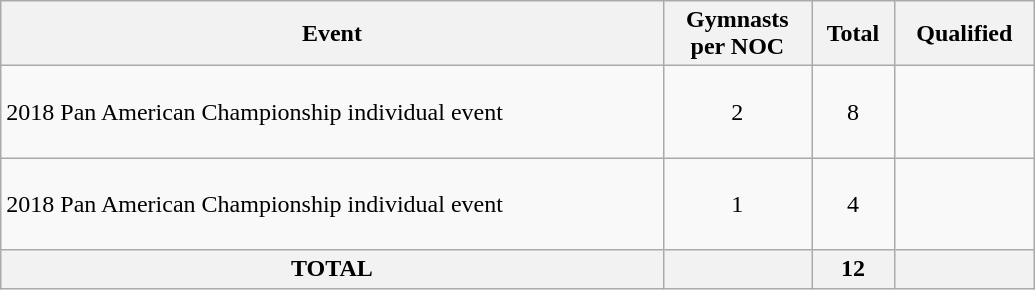<table class="wikitable" width=690>
<tr>
<th>Event</th>
<th>Gymnasts<br> per NOC</th>
<th>Total</th>
<th>Qualified</th>
</tr>
<tr>
<td>2018 Pan American Championship individual event</td>
<td align="center">2</td>
<td align="center">8</td>
<td><br><br><br></td>
</tr>
<tr>
<td>2018 Pan American Championship individual event</td>
<td align="center">1</td>
<td align="center">4</td>
<td><br><br><br></td>
</tr>
<tr>
<th>TOTAL</th>
<th></th>
<th>12</th>
<th></th>
</tr>
</table>
